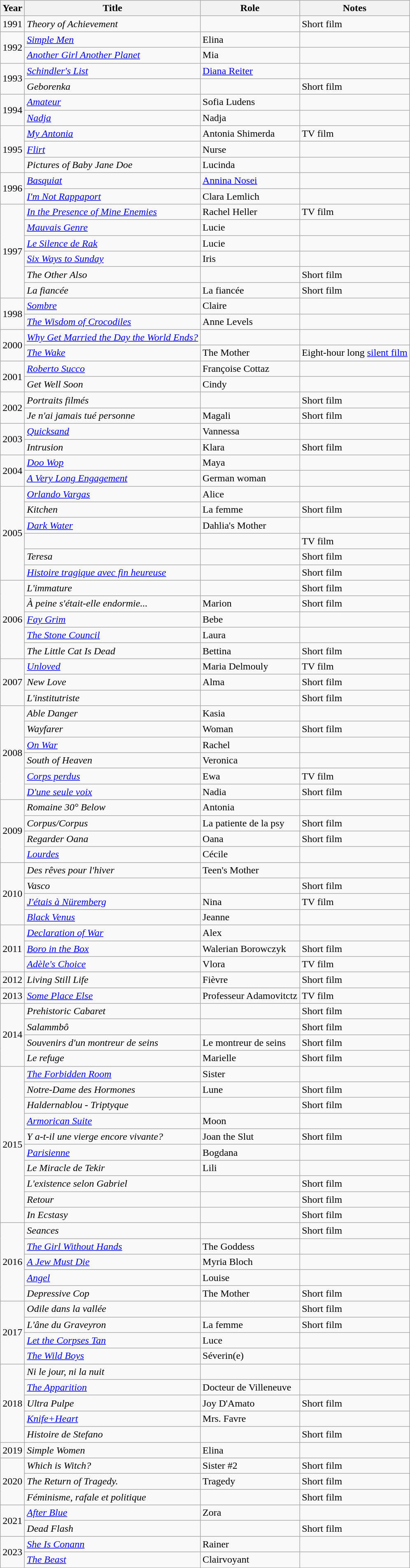<table class="wikitable sortable">
<tr>
<th>Year</th>
<th>Title</th>
<th>Role</th>
<th class="unsortable">Notes</th>
</tr>
<tr>
<td>1991</td>
<td><em>Theory of Achievement</em></td>
<td></td>
<td>Short film</td>
</tr>
<tr>
<td rowspan="2">1992</td>
<td><em><a href='#'>Simple Men</a></em></td>
<td>Elina</td>
<td></td>
</tr>
<tr>
<td><em><a href='#'>Another Girl Another Planet</a></em></td>
<td>Mia</td>
<td></td>
</tr>
<tr>
<td rowspan="2">1993</td>
<td><em><a href='#'>Schindler's List</a></em></td>
<td><a href='#'>Diana Reiter</a></td>
<td></td>
</tr>
<tr>
<td><em>Geborenka</em></td>
<td></td>
<td>Short film</td>
</tr>
<tr>
<td rowspan="2">1994</td>
<td><em><a href='#'>Amateur</a></em></td>
<td>Sofia Ludens</td>
<td></td>
</tr>
<tr>
<td><em><a href='#'>Nadja</a></em></td>
<td>Nadja</td>
<td></td>
</tr>
<tr>
<td rowspan="3">1995</td>
<td><em><a href='#'>My Antonia</a></em></td>
<td>Antonia Shimerda</td>
<td>TV film</td>
</tr>
<tr>
<td><em><a href='#'>Flirt</a></em></td>
<td>Nurse</td>
<td></td>
</tr>
<tr>
<td><em>Pictures of Baby Jane Doe</em></td>
<td>Lucinda</td>
<td></td>
</tr>
<tr>
<td rowspan="2">1996</td>
<td><em><a href='#'>Basquiat</a></em></td>
<td><a href='#'>Annina Nosei</a></td>
<td></td>
</tr>
<tr>
<td><em><a href='#'>I'm Not Rappaport</a></em></td>
<td>Clara Lemlich</td>
<td></td>
</tr>
<tr>
<td rowspan="6">1997</td>
<td><em><a href='#'>In the Presence of Mine Enemies</a></em></td>
<td>Rachel Heller</td>
<td>TV film</td>
</tr>
<tr>
<td><em><a href='#'>Mauvais Genre</a></em></td>
<td>Lucie</td>
<td></td>
</tr>
<tr>
<td><em><a href='#'>Le Silence de Rak</a></em></td>
<td>Lucie</td>
<td></td>
</tr>
<tr>
<td><em><a href='#'>Six Ways to Sunday</a></em></td>
<td>Iris</td>
<td></td>
</tr>
<tr>
<td><em>The Other Also</em></td>
<td></td>
<td>Short film</td>
</tr>
<tr>
<td><em>La fiancée</em></td>
<td>La fiancée</td>
<td>Short film</td>
</tr>
<tr>
<td rowspan="2">1998</td>
<td><em><a href='#'>Sombre</a></em></td>
<td>Claire</td>
<td></td>
</tr>
<tr>
<td><em><a href='#'>The Wisdom of Crocodiles</a></em></td>
<td>Anne Levels</td>
<td></td>
</tr>
<tr>
<td rowspan="2">2000</td>
<td><em><a href='#'>Why Get Married the Day the World Ends?</a></em></td>
<td></td>
<td></td>
</tr>
<tr>
<td><em><a href='#'>The Wake</a></em></td>
<td>The Mother</td>
<td>Eight-hour long <a href='#'>silent film</a></td>
</tr>
<tr>
<td rowspan="2">2001</td>
<td><em><a href='#'>Roberto Succo</a></em></td>
<td>Françoise Cottaz</td>
<td></td>
</tr>
<tr>
<td><em>Get Well Soon</em></td>
<td>Cindy</td>
<td></td>
</tr>
<tr>
<td rowspan="2">2002</td>
<td><em>Portraits filmés</em></td>
<td></td>
<td>Short film</td>
</tr>
<tr>
<td><em>Je n'ai jamais tué personne</em></td>
<td>Magali</td>
<td>Short film</td>
</tr>
<tr>
<td rowspan="2">2003</td>
<td><em><a href='#'>Quicksand</a></em></td>
<td>Vannessa</td>
<td></td>
</tr>
<tr>
<td><em>Intrusion</em></td>
<td>Klara</td>
<td>Short film</td>
</tr>
<tr>
<td rowspan="2">2004</td>
<td><em><a href='#'>Doo Wop</a></em></td>
<td>Maya</td>
<td></td>
</tr>
<tr>
<td><em><a href='#'>A Very Long Engagement</a></em></td>
<td>German woman</td>
<td></td>
</tr>
<tr>
<td rowspan="6">2005</td>
<td><em><a href='#'>Orlando Vargas</a></em></td>
<td>Alice</td>
<td></td>
</tr>
<tr>
<td><em>Kitchen</em></td>
<td>La femme</td>
<td>Short film</td>
</tr>
<tr>
<td><em><a href='#'>Dark Water</a></em></td>
<td>Dahlia's Mother</td>
<td></td>
</tr>
<tr>
<td><em></em></td>
<td></td>
<td>TV film</td>
</tr>
<tr>
<td><em>Teresa</em></td>
<td></td>
<td>Short film</td>
</tr>
<tr>
<td><em><a href='#'>Histoire tragique avec fin heureuse</a></em></td>
<td></td>
<td>Short film</td>
</tr>
<tr>
<td rowspan="5">2006</td>
<td><em>L'immature</em></td>
<td></td>
<td>Short film</td>
</tr>
<tr>
<td><em>À peine s'était-elle endormie...</em></td>
<td>Marion</td>
<td>Short film</td>
</tr>
<tr>
<td><em><a href='#'>Fay Grim</a></em></td>
<td>Bebe</td>
<td></td>
</tr>
<tr>
<td><em><a href='#'>The Stone Council</a></em></td>
<td>Laura</td>
<td></td>
</tr>
<tr>
<td><em>The Little Cat Is Dead</em></td>
<td>Bettina</td>
<td>Short film</td>
</tr>
<tr>
<td rowspan="3">2007</td>
<td><em><a href='#'>Unloved</a></em></td>
<td>Maria Delmouly</td>
<td>TV film</td>
</tr>
<tr>
<td><em>New Love</em></td>
<td>Alma</td>
<td>Short film</td>
</tr>
<tr>
<td><em>L'institutriste</em></td>
<td></td>
<td>Short film</td>
</tr>
<tr>
<td rowspan="6">2008</td>
<td><em>Able Danger</em></td>
<td>Kasia</td>
<td></td>
</tr>
<tr>
<td><em>Wayfarer</em></td>
<td>Woman</td>
<td>Short film</td>
</tr>
<tr>
<td><em><a href='#'>On War</a></em></td>
<td>Rachel</td>
<td></td>
</tr>
<tr>
<td><em>South of Heaven</em></td>
<td>Veronica</td>
<td></td>
</tr>
<tr>
<td><em><a href='#'>Corps perdus</a></em></td>
<td>Ewa</td>
<td>TV film</td>
</tr>
<tr>
<td><em><a href='#'>D'une seule voix</a></em></td>
<td>Nadia</td>
<td>Short film</td>
</tr>
<tr>
<td rowspan="4">2009</td>
<td><em>Romaine 30° Below</em></td>
<td>Antonia</td>
<td></td>
</tr>
<tr>
<td><em>Corpus/Corpus</em></td>
<td>La patiente de la psy</td>
<td>Short film</td>
</tr>
<tr>
<td><em>Regarder Oana</em></td>
<td>Oana</td>
<td>Short film</td>
</tr>
<tr>
<td><em><a href='#'>Lourdes</a></em></td>
<td>Cécile</td>
<td></td>
</tr>
<tr>
<td rowspan="4">2010</td>
<td><em>Des rêves pour l'hiver</em></td>
<td>Teen's Mother</td>
<td></td>
</tr>
<tr>
<td><em>Vasco</em></td>
<td></td>
<td>Short film</td>
</tr>
<tr>
<td><em><a href='#'>J'étais à Nüremberg</a></em></td>
<td>Nina</td>
<td>TV film</td>
</tr>
<tr>
<td><em><a href='#'>Black Venus</a></em></td>
<td>Jeanne</td>
<td></td>
</tr>
<tr>
<td rowspan="3">2011</td>
<td><em><a href='#'>Declaration of War</a></em></td>
<td>Alex</td>
<td></td>
</tr>
<tr>
<td><em><a href='#'>Boro in the Box</a></em></td>
<td>Walerian Borowczyk</td>
<td>Short film</td>
</tr>
<tr>
<td><em><a href='#'>Adèle's Choice</a></em></td>
<td>Vlora</td>
<td>TV film</td>
</tr>
<tr>
<td>2012</td>
<td><em>Living Still Life</em></td>
<td>Fièvre</td>
<td>Short film</td>
</tr>
<tr>
<td>2013</td>
<td><em><a href='#'>Some Place Else</a></em></td>
<td>Professeur Adamovitctz</td>
<td>TV film</td>
</tr>
<tr>
<td rowspan="4">2014</td>
<td><em>Prehistoric Cabaret</em></td>
<td></td>
<td>Short film</td>
</tr>
<tr>
<td><em>Salammbô</em></td>
<td></td>
<td>Short film</td>
</tr>
<tr>
<td><em>Souvenirs d'un montreur de seins</em></td>
<td>Le montreur de seins</td>
<td>Short film</td>
</tr>
<tr>
<td><em>Le refuge</em></td>
<td>Marielle</td>
<td>Short film</td>
</tr>
<tr>
<td rowspan="10">2015</td>
<td><em><a href='#'>The Forbidden Room</a></em></td>
<td>Sister</td>
<td></td>
</tr>
<tr>
<td><em>Notre-Dame des Hormones</em></td>
<td>Lune</td>
<td>Short film</td>
</tr>
<tr>
<td><em>Haldernablou - Triptyque</em></td>
<td></td>
<td>Short film</td>
</tr>
<tr>
<td><em><a href='#'>Armorican Suite</a></em></td>
<td>Moon</td>
<td></td>
</tr>
<tr>
<td><em>Y a-t-il une vierge encore vivante?</em></td>
<td>Joan the Slut</td>
<td>Short film</td>
</tr>
<tr>
<td><em><a href='#'>Parisienne</a></em></td>
<td>Bogdana</td>
<td></td>
</tr>
<tr>
<td><em>Le Miracle de Tekir</em></td>
<td>Lili</td>
<td></td>
</tr>
<tr>
<td><em>L'existence selon Gabriel</em></td>
<td></td>
<td>Short film</td>
</tr>
<tr>
<td><em>Retour</em></td>
<td></td>
<td>Short film</td>
</tr>
<tr>
<td><em>In Ecstasy</em></td>
<td></td>
<td>Short film</td>
</tr>
<tr>
<td rowspan="5">2016</td>
<td><em>Seances</em></td>
<td></td>
<td>Short film</td>
</tr>
<tr>
<td><em><a href='#'>The Girl Without Hands</a></em></td>
<td>The Goddess</td>
<td></td>
</tr>
<tr>
<td><em><a href='#'>A Jew Must Die</a></em></td>
<td>Myria Bloch</td>
<td></td>
</tr>
<tr>
<td><em><a href='#'>Angel</a></em></td>
<td>Louise</td>
<td></td>
</tr>
<tr>
<td><em>Depressive Cop</em></td>
<td>The Mother</td>
<td>Short film</td>
</tr>
<tr>
<td rowspan="4">2017</td>
<td><em>Odile dans la vallée</em></td>
<td></td>
<td>Short film</td>
</tr>
<tr>
<td><em>L'âne du Graveyron</em></td>
<td>La femme</td>
<td>Short film</td>
</tr>
<tr>
<td><em><a href='#'>Let the Corpses Tan</a></em></td>
<td>Luce</td>
<td></td>
</tr>
<tr>
<td><em><a href='#'>The Wild Boys</a></em></td>
<td>Séverin(e)</td>
<td></td>
</tr>
<tr>
<td rowspan="5">2018</td>
<td><em>Ni le jour, ni la nuit</em></td>
<td></td>
<td></td>
</tr>
<tr>
<td><em><a href='#'>The Apparition</a></em></td>
<td>Docteur de Villeneuve</td>
<td></td>
</tr>
<tr>
<td><em>Ultra Pulpe</em></td>
<td>Joy D'Amato</td>
<td>Short film</td>
</tr>
<tr>
<td><em><a href='#'>Knife+Heart</a></em></td>
<td>Mrs. Favre</td>
<td></td>
</tr>
<tr>
<td><em>Histoire de Stefano</em></td>
<td></td>
<td>Short film</td>
</tr>
<tr>
<td>2019</td>
<td><em>Simple Women</em></td>
<td>Elina</td>
<td></td>
</tr>
<tr>
<td rowspan="3">2020</td>
<td><em>Which is Witch?</em></td>
<td>Sister #2</td>
<td>Short film</td>
</tr>
<tr>
<td><em>The Return of Tragedy.</em></td>
<td>Tragedy</td>
<td>Short film</td>
</tr>
<tr>
<td><em>Féminisme, rafale et politique</em></td>
<td></td>
<td>Short film</td>
</tr>
<tr>
<td rowspan="2">2021</td>
<td><em><a href='#'>After Blue</a></em></td>
<td>Zora</td>
<td></td>
</tr>
<tr>
<td><em>Dead Flash</em></td>
<td></td>
<td>Short film</td>
</tr>
<tr>
<td rowspan="2">2023</td>
<td><em><a href='#'>She Is Conann</a></em></td>
<td>Rainer</td>
<td></td>
</tr>
<tr>
<td><em><a href='#'>The Beast</a></em></td>
<td>Clairvoyant</td>
<td></td>
</tr>
</table>
